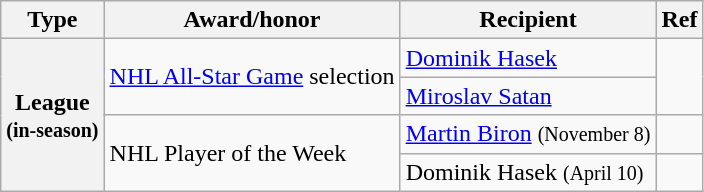<table class="wikitable">
<tr>
<th scope="col">Type</th>
<th scope="col">Award/honor</th>
<th scope="col">Recipient</th>
<th scope="col">Ref</th>
</tr>
<tr>
<th scope="row" rowspan="4">League<br><small>(in-season)</small></th>
<td rowspan="2"><a href='#'>NHL All-Star Game</a> selection</td>
<td><a href='#'>Dominik Hasek</a></td>
<td rowspan="2"></td>
</tr>
<tr>
<td><a href='#'>Miroslav Satan</a></td>
</tr>
<tr>
<td rowspan="2">NHL Player of the Week</td>
<td><a href='#'>Martin Biron</a> <small>(November 8)</small></td>
<td></td>
</tr>
<tr>
<td>Dominik Hasek <small>(April 10)</small></td>
<td></td>
</tr>
</table>
